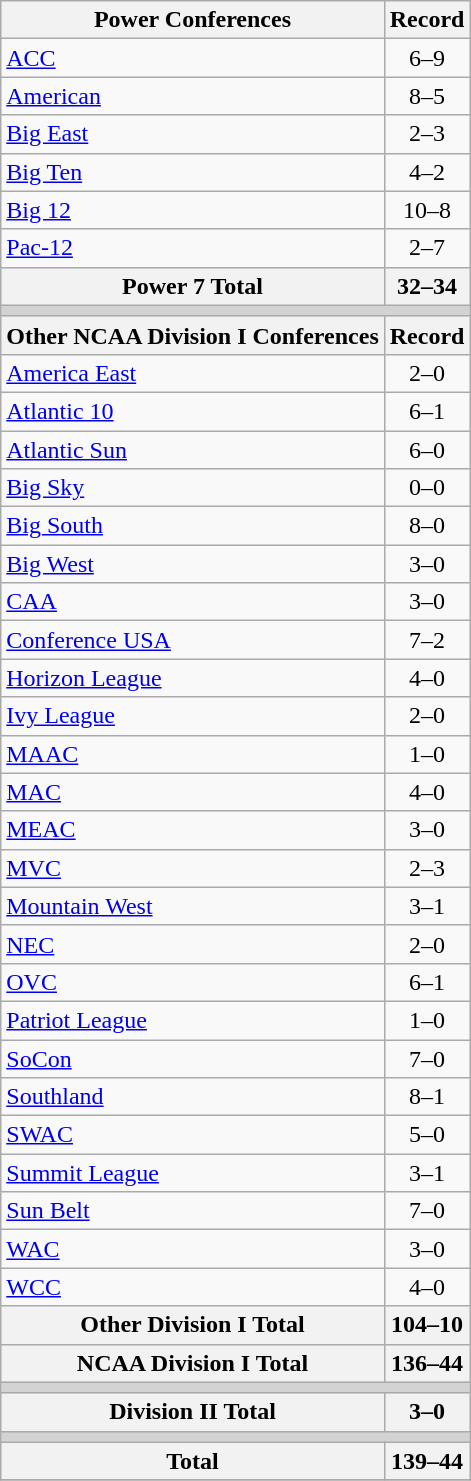<table class="wikitable">
<tr>
<th>Power Conferences</th>
<th>Record</th>
</tr>
<tr>
<td><a href='#'>ACC</a></td>
<td align=center>6–9</td>
</tr>
<tr>
<td><a href='#'>American</a></td>
<td align=center>8–5</td>
</tr>
<tr>
<td><a href='#'>Big East</a></td>
<td align=center>2–3</td>
</tr>
<tr>
<td><a href='#'>Big Ten</a></td>
<td align=center>4–2</td>
</tr>
<tr>
<td><a href='#'>Big 12</a></td>
<td align=center>10–8</td>
</tr>
<tr>
<td><a href='#'>Pac-12</a></td>
<td align=center>2–7</td>
</tr>
<tr>
<th>Power 7 Total</th>
<th>32–34</th>
</tr>
<tr>
<th colspan="2" style="background:lightgrey;"></th>
</tr>
<tr>
<th>Other NCAA Division I Conferences</th>
<th>Record</th>
</tr>
<tr>
<td><a href='#'>America East</a></td>
<td align=center>2–0</td>
</tr>
<tr>
<td><a href='#'>Atlantic 10</a></td>
<td align=center>6–1</td>
</tr>
<tr>
<td><a href='#'>Atlantic Sun</a></td>
<td align=center>6–0</td>
</tr>
<tr>
<td><a href='#'>Big Sky</a></td>
<td align=center>0–0</td>
</tr>
<tr>
<td><a href='#'>Big South</a></td>
<td align=center>8–0</td>
</tr>
<tr>
<td><a href='#'>Big West</a></td>
<td align=center>3–0</td>
</tr>
<tr>
<td><a href='#'>CAA</a></td>
<td align=center>3–0</td>
</tr>
<tr>
<td><a href='#'>Conference USA</a></td>
<td align=center>7–2</td>
</tr>
<tr>
<td><a href='#'>Horizon League</a></td>
<td align=center>4–0</td>
</tr>
<tr>
<td><a href='#'>Ivy League</a></td>
<td align=center>2–0</td>
</tr>
<tr>
<td><a href='#'>MAAC</a></td>
<td align=center>1–0</td>
</tr>
<tr>
<td><a href='#'>MAC</a></td>
<td align=center>4–0</td>
</tr>
<tr>
<td><a href='#'>MEAC</a></td>
<td align=center>3–0</td>
</tr>
<tr>
<td><a href='#'>MVC</a></td>
<td align=center>2–3</td>
</tr>
<tr>
<td><a href='#'>Mountain West</a></td>
<td align=center>3–1</td>
</tr>
<tr>
<td><a href='#'>NEC</a></td>
<td align=center>2–0</td>
</tr>
<tr>
<td><a href='#'>OVC</a></td>
<td align=center>6–1</td>
</tr>
<tr>
<td><a href='#'>Patriot League</a></td>
<td align=center>1–0</td>
</tr>
<tr>
<td><a href='#'>SoCon</a></td>
<td align=center>7–0</td>
</tr>
<tr>
<td><a href='#'>Southland</a></td>
<td align=center>8–1</td>
</tr>
<tr>
<td><a href='#'>SWAC</a></td>
<td align=center>5–0</td>
</tr>
<tr>
<td><a href='#'>Summit League</a></td>
<td align=center>3–1</td>
</tr>
<tr>
<td><a href='#'>Sun Belt</a></td>
<td align=center>7–0</td>
</tr>
<tr>
<td><a href='#'>WAC</a></td>
<td align=center>3–0</td>
</tr>
<tr>
<td><a href='#'>WCC</a></td>
<td align=center>4–0</td>
</tr>
<tr>
<th>Other Division I Total</th>
<th>104–10</th>
</tr>
<tr>
<th>NCAA Division I Total</th>
<th>136–44</th>
</tr>
<tr>
<th colspan="2" style="background:lightgrey;"></th>
</tr>
<tr>
<th>Division II Total</th>
<th>3–0</th>
</tr>
<tr>
<th colspan="2" style="background:lightgrey;"></th>
</tr>
<tr>
<th>Total</th>
<th>139–44</th>
</tr>
<tr>
</tr>
</table>
